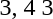<table>
<tr>
<td> 3, 4</td>
<td> 3</td>
</tr>
</table>
